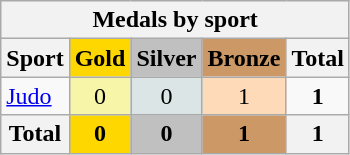<table class="wikitable sortable"style="font-size:100%; text-align:center;">
<tr style="background:#efefef;">
<th colspan=5>Medals by sport</th>
</tr>
<tr>
<th><strong>Sport</strong></th>
<th style="background-color:gold;"><strong>Gold </strong></th>
<th style="background-color:silver;"><strong>Silver </strong></th>
<th style="background-color:#c96;"><strong>Bronze </strong></th>
<th><strong>Total</strong></th>
</tr>
<tr>
<td align=left> <a href='#'>Judo</a></td>
<td style="background:#F7F6A8;">0</td>
<td style="background:#DCE5E5;">0</td>
<td style="background:#FFDAB9;">1</td>
<td><strong>1</strong></td>
</tr>
<tr>
<th>Total</th>
<th style="background:gold;">0</th>
<th style="background:silver;">0</th>
<th style="background:#c96;">1</th>
<th>1</th>
</tr>
</table>
